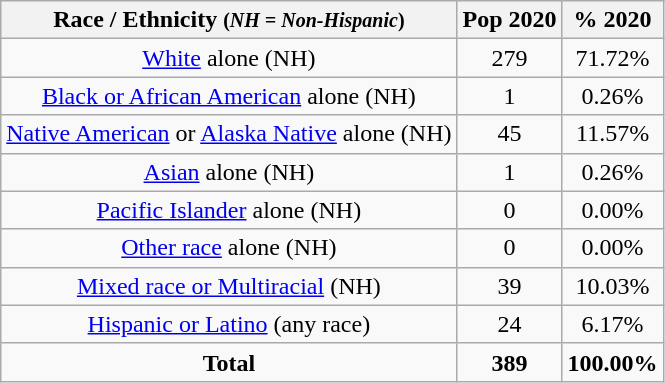<table class="wikitable" style="text-align:center;">
<tr>
<th>Race / Ethnicity <small>(<em>NH = Non-Hispanic</em>)</small></th>
<th>Pop 2020</th>
<th>% 2020</th>
</tr>
<tr>
<td><a href='#'>White</a> alone (NH)</td>
<td>279</td>
<td>71.72%</td>
</tr>
<tr>
<td><a href='#'>Black or African American</a> alone (NH)</td>
<td>1</td>
<td>0.26%</td>
</tr>
<tr>
<td><a href='#'>Native American</a> or <a href='#'>Alaska Native</a> alone (NH)</td>
<td>45</td>
<td>11.57%</td>
</tr>
<tr>
<td><a href='#'>Asian</a> alone (NH)</td>
<td>1</td>
<td>0.26%</td>
</tr>
<tr>
<td><a href='#'>Pacific Islander</a> alone (NH)</td>
<td>0</td>
<td>0.00%</td>
</tr>
<tr>
<td><a href='#'>Other race</a> alone (NH)</td>
<td>0</td>
<td>0.00%</td>
</tr>
<tr>
<td><a href='#'>Mixed race or Multiracial</a> (NH)</td>
<td>39</td>
<td>10.03%</td>
</tr>
<tr>
<td><a href='#'>Hispanic or Latino</a> (any race)</td>
<td>24</td>
<td>6.17%</td>
</tr>
<tr>
<td><strong>Total</strong></td>
<td><strong>389</strong></td>
<td><strong>100.00%</strong></td>
</tr>
</table>
